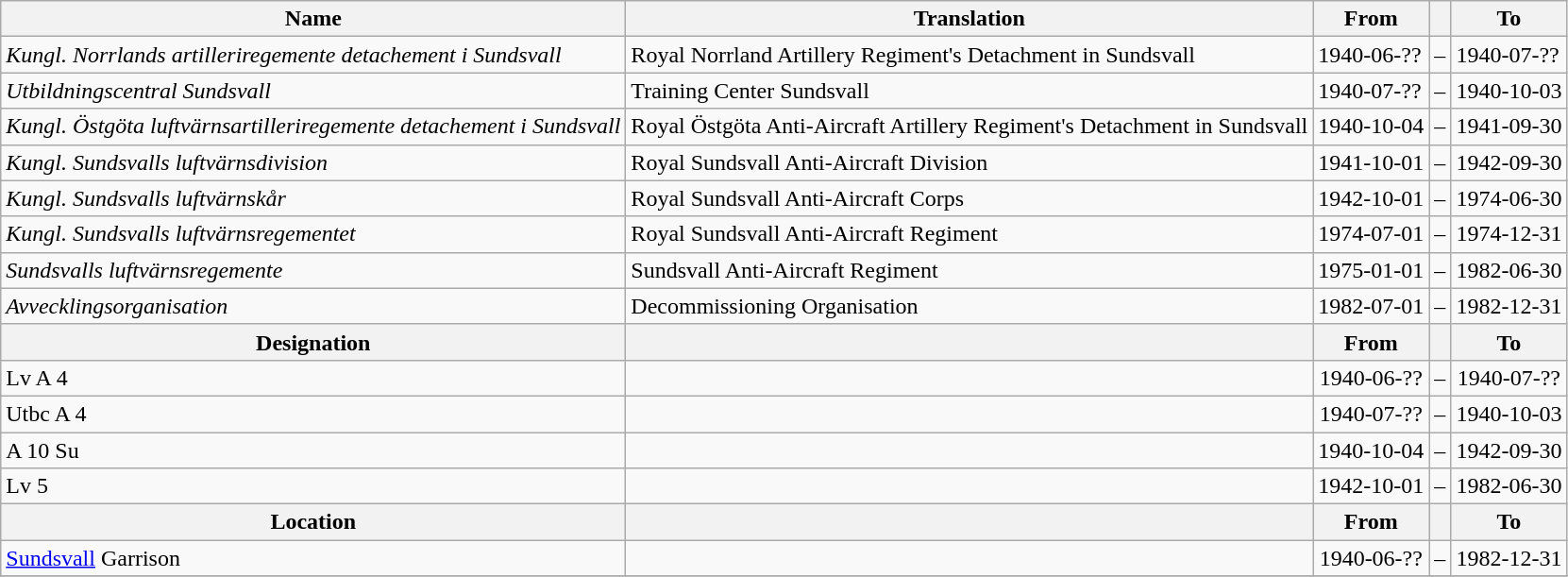<table class="wikitable">
<tr>
<th style="font-weight:bold;">Name</th>
<th style="font-weight:bold;">Translation</th>
<th style="text-align: center; font-weight:bold;">From</th>
<th></th>
<th style="text-align: center; font-weight:bold;">To</th>
</tr>
<tr>
<td style="font-style:italic;">Kungl. Norrlands artilleriregemente detachement i Sundsvall</td>
<td>Royal Norrland Artillery Regiment's Detachment in Sundsvall</td>
<td>1940-06-??</td>
<td>–</td>
<td>1940-07-??</td>
</tr>
<tr>
<td style="font-style:italic;">Utbildningscentral Sundsvall</td>
<td>Training Center Sundsvall</td>
<td>1940-07-??</td>
<td>–</td>
<td>1940-10-03</td>
</tr>
<tr>
<td style="font-style:italic;">Kungl. Östgöta luftvärnsartilleriregemente detachement i Sundsvall</td>
<td>Royal Östgöta Anti-Aircraft Artillery Regiment's Detachment in Sundsvall</td>
<td>1940-10-04</td>
<td>–</td>
<td>1941-09-30</td>
</tr>
<tr>
<td style="font-style:italic;">Kungl. Sundsvalls luftvärnsdivision</td>
<td>Royal Sundsvall Anti-Aircraft Division</td>
<td>1941-10-01</td>
<td>–</td>
<td>1942-09-30</td>
</tr>
<tr>
<td style="font-style:italic;">Kungl. Sundsvalls luftvärnskår</td>
<td>Royal Sundsvall Anti-Aircraft Corps</td>
<td>1942-10-01</td>
<td>–</td>
<td>1974-06-30</td>
</tr>
<tr>
<td style="font-style:italic;">Kungl. Sundsvalls luftvärnsregementet</td>
<td>Royal Sundsvall Anti-Aircraft Regiment</td>
<td>1974-07-01</td>
<td>–</td>
<td>1974-12-31</td>
</tr>
<tr>
<td style="font-style:italic;">Sundsvalls luftvärnsregemente</td>
<td>Sundsvall Anti-Aircraft Regiment</td>
<td>1975-01-01</td>
<td>–</td>
<td>1982-06-30</td>
</tr>
<tr>
<td style="font-style:italic;">Avvecklingsorganisation</td>
<td>Decommissioning Organisation</td>
<td>1982-07-01</td>
<td>–</td>
<td>1982-12-31</td>
</tr>
<tr>
<th style="font-weight:bold;">Designation</th>
<th style="font-weight:bold;"></th>
<th style="text-align: center; font-weight:bold;">From</th>
<th></th>
<th style="text-align: center; font-weight:bold;">To</th>
</tr>
<tr>
<td>Lv A 4</td>
<td></td>
<td style="text-align: center;">1940-06-??</td>
<td style="text-align: center;">–</td>
<td style="text-align: center;">1940-07-??</td>
</tr>
<tr>
<td>Utbc A 4</td>
<td></td>
<td style="text-align: center;">1940-07-??</td>
<td style="text-align: center;">–</td>
<td style="text-align: center;">1940-10-03</td>
</tr>
<tr>
<td>A 10 Su</td>
<td></td>
<td style="text-align: center;">1940-10-04</td>
<td style="text-align: center;">–</td>
<td style="text-align: center;">1942-09-30</td>
</tr>
<tr>
<td>Lv 5</td>
<td></td>
<td style="text-align: center;">1942-10-01</td>
<td style="text-align: center;">–</td>
<td style="text-align: center;">1982-06-30</td>
</tr>
<tr>
<th style="font-weight:bold;">Location</th>
<th style="font-weight:bold;"></th>
<th style="text-align: center; font-weight:bold;">From</th>
<th></th>
<th style="text-align: center; font-weight:bold;">To</th>
</tr>
<tr>
<td><a href='#'>Sundsvall</a> Garrison</td>
<td></td>
<td style="text-align: center;">1940-06-??</td>
<td style="text-align: center;">–</td>
<td style="text-align: center;">1982-12-31</td>
</tr>
<tr>
</tr>
</table>
